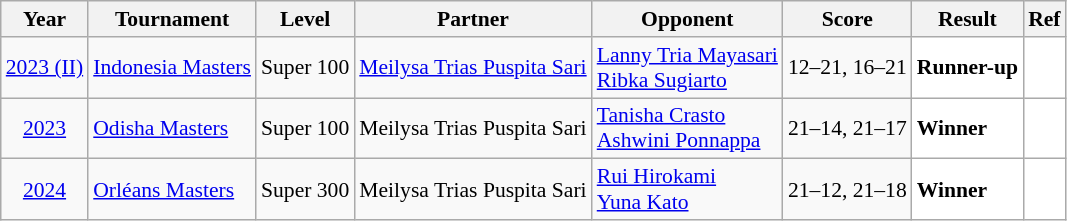<table class="sortable wikitable" style="font-size: 90%;">
<tr>
<th>Year</th>
<th>Tournament</th>
<th>Level</th>
<th>Partner</th>
<th>Opponent</th>
<th>Score</th>
<th>Result</th>
<th>Ref</th>
</tr>
<tr>
<td align="center"><a href='#'>2023 (II)</a></td>
<td align="left"><a href='#'>Indonesia Masters</a></td>
<td align="left">Super 100</td>
<td align="left"> <a href='#'>Meilysa Trias Puspita Sari</a></td>
<td align="left"> <a href='#'>Lanny Tria Mayasari</a><br> <a href='#'>Ribka Sugiarto</a></td>
<td align="left">12–21, 16–21</td>
<td style="text-align:left; background:white"> <strong>Runner-up</strong></td>
<td style="text-align:center; background:white"></td>
</tr>
<tr>
<td align="center"><a href='#'>2023</a></td>
<td align="left"><a href='#'>Odisha Masters</a></td>
<td align="left">Super 100</td>
<td align="left"> Meilysa Trias Puspita Sari</td>
<td align="left"> <a href='#'>Tanisha Crasto</a><br> <a href='#'>Ashwini Ponnappa</a></td>
<td align="left">21–14, 21–17</td>
<td style="text-align:left; background:white"> <strong>Winner</strong></td>
<td style="text-align:center; background:white"></td>
</tr>
<tr>
<td align="center"><a href='#'>2024</a></td>
<td align="left"><a href='#'>Orléans Masters</a></td>
<td align="left">Super 300</td>
<td align="left"> Meilysa Trias Puspita Sari</td>
<td align="left"> <a href='#'>Rui Hirokami</a><br> <a href='#'>Yuna Kato</a></td>
<td align="left">21–12, 21–18</td>
<td style="text-align:left; background:white"> <strong>Winner</strong></td>
<td style="text-align:center; background:white"></td>
</tr>
</table>
